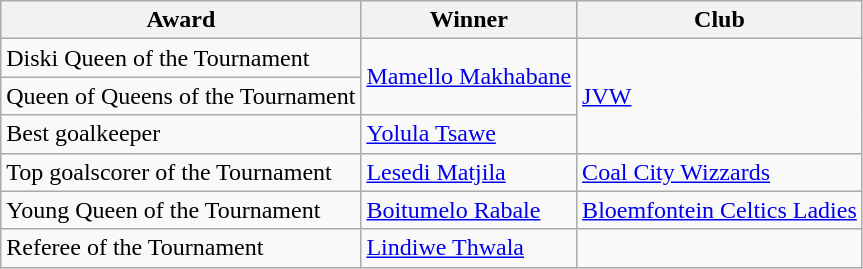<table class="wikitable">
<tr>
<th>Award</th>
<th>Winner</th>
<th>Club</th>
</tr>
<tr>
<td>Diski Queen of the Tournament</td>
<td rowspan="2"><a href='#'>Mamello Makhabane</a></td>
<td rowspan="3"><a href='#'>JVW</a></td>
</tr>
<tr>
<td>Queen of Queens of the Tournament</td>
</tr>
<tr>
<td>Best goalkeeper</td>
<td><a href='#'>Yolula Tsawe</a></td>
</tr>
<tr>
<td>Top goalscorer of the Tournament</td>
<td><a href='#'>Lesedi Matjila</a></td>
<td><a href='#'>Coal City Wizzards</a></td>
</tr>
<tr>
<td>Young Queen of the Tournament</td>
<td><a href='#'>Boitumelo Rabale</a></td>
<td><a href='#'>Bloemfontein Celtics Ladies</a></td>
</tr>
<tr>
<td>Referee of the Tournament</td>
<td><a href='#'>Lindiwe Thwala</a></td>
</tr>
</table>
